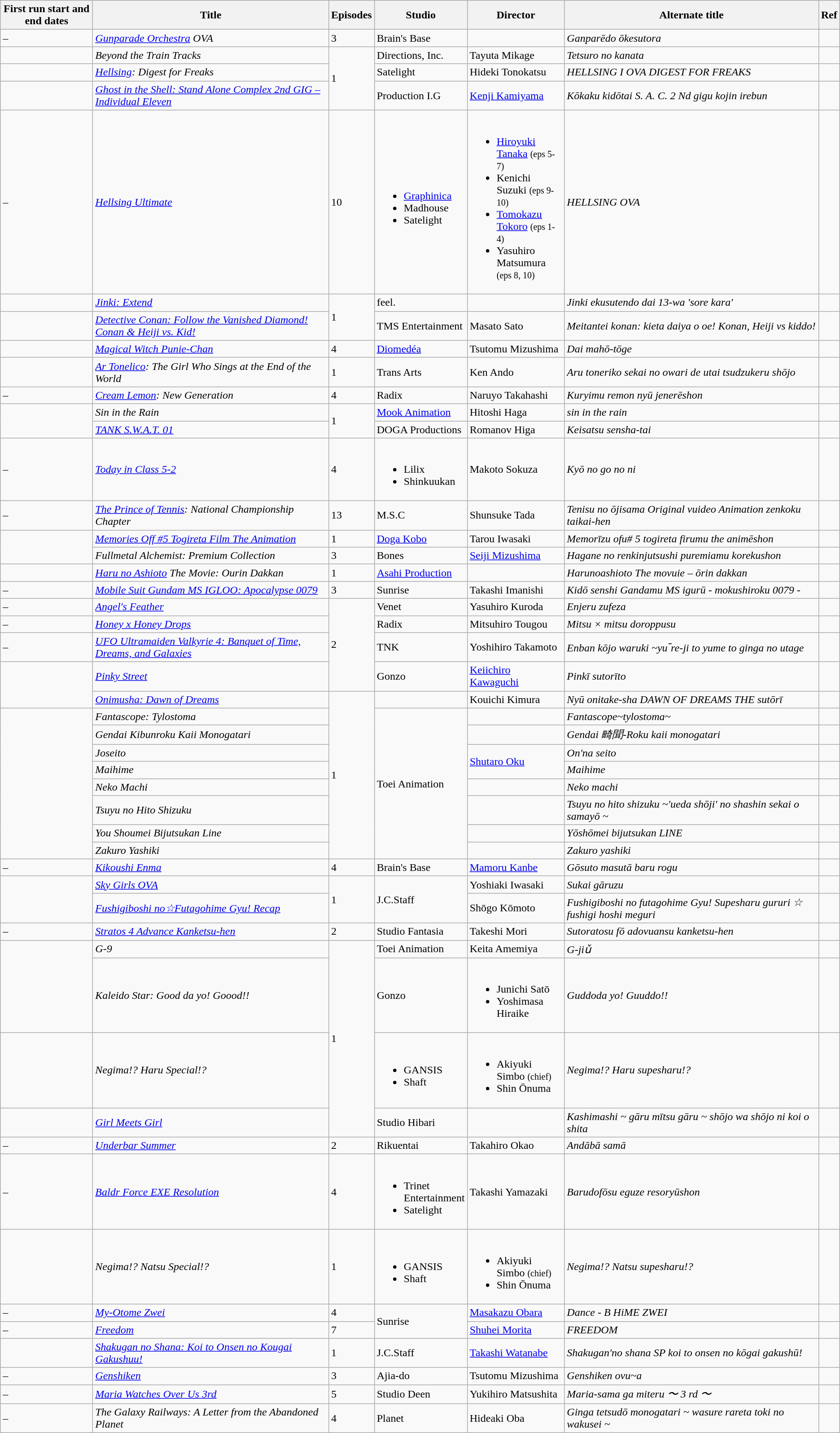<table class="wikitable sortable" border="1">
<tr>
<th data-sort-type="text" width="130px">First run start and end dates</th>
<th>Title</th>
<th width="8px">Episodes</th>
<th width="65px">Studio</th>
<th width="137px">Director</th>
<th>Alternate title</th>
<th class="unsortable" width="5px">Ref</th>
</tr>
<tr>
<td> – </td>
<td><em><a href='#'>Gunparade Orchestra</a> OVA</em></td>
<td>3</td>
<td>Brain's Base</td>
<td></td>
<td><em>Ganparēdo ōkesutora</em></td>
<td></td>
</tr>
<tr>
<td></td>
<td><em>Beyond the Train Tracks</em></td>
<td rowspan="3">1</td>
<td>Directions, Inc.</td>
<td>Tayuta Mikage</td>
<td><em>Tetsuro no kanata</em></td>
<td></td>
</tr>
<tr>
<td></td>
<td><em><a href='#'>Hellsing</a>: Digest for Freaks</em></td>
<td>Satelight</td>
<td>Hideki Tonokatsu</td>
<td><em>HELLSING I OVA DIGEST FOR FREAKS</em></td>
<td></td>
</tr>
<tr>
<td></td>
<td><em><a href='#'>Ghost in the Shell: Stand Alone Complex 2nd GIG – Individual Eleven</a></em></td>
<td>Production I.G</td>
<td><a href='#'>Kenji Kamiyama</a></td>
<td><em>Kōkaku kidōtai S. A. C. 2 Nd gigu kojin irebun</em></td>
<td></td>
</tr>
<tr>
<td> – </td>
<td><em><a href='#'>Hellsing Ultimate</a></em></td>
<td>10</td>
<td><br><ul><li><a href='#'>Graphinica</a></li><li>Madhouse</li><li>Satelight</li></ul></td>
<td><br><ul><li><a href='#'>Hiroyuki Tanaka</a> <small>(eps 5-7)</small></li><li>Kenichi Suzuki <small>(eps 9-10)</small></li><li><a href='#'>Tomokazu Tokoro</a> <small>(eps 1-4)</small></li><li>Yasuhiro Matsumura <small>(eps 8, 10)</small></li></ul></td>
<td><em>HELLSING OVA</em></td>
<td></td>
</tr>
<tr>
<td></td>
<td><em><a href='#'>Jinki: Extend</a></em></td>
<td rowspan="2">1</td>
<td>feel.</td>
<td></td>
<td><em>Jinki ekusutendo dai 13-wa 'sore kara' </em></td>
<td></td>
</tr>
<tr>
<td></td>
<td><em><a href='#'>Detective Conan: Follow the Vanished Diamond! Conan & Heiji vs. Kid!</a></em></td>
<td>TMS Entertainment</td>
<td>Masato Sato</td>
<td><em>Meitantei konan: kieta daiya o oe! Konan, Heiji vs kiddo!</em></td>
<td></td>
</tr>
<tr>
<td></td>
<td><em><a href='#'>Magical Witch Punie-Chan</a></em></td>
<td>4</td>
<td><a href='#'>Diomedéa</a></td>
<td>Tsutomu Mizushima</td>
<td><em>Dai mahō-tōge</em></td>
<td></td>
</tr>
<tr>
<td></td>
<td><em><a href='#'>Ar Tonelico</a>: The Girl Who Sings at the End of the World</em></td>
<td>1</td>
<td>Trans Arts</td>
<td>Ken Ando</td>
<td><em>Aru toneriko sekai no owari de utai tsudzukeru shōjo</em></td>
<td></td>
</tr>
<tr>
<td> – </td>
<td><em><a href='#'>Cream Lemon</a>: New Generation</em></td>
<td>4</td>
<td>Radix</td>
<td>Naruyo Takahashi</td>
<td><em>Kuryimu remon nyū jenerēshon</em></td>
<td></td>
</tr>
<tr>
<td rowspan="2"></td>
<td><em>Sin in the Rain</em></td>
<td rowspan="2">1</td>
<td><a href='#'>Mook Animation</a></td>
<td>Hitoshi Haga</td>
<td><em>sin in the rain</em></td>
<td></td>
</tr>
<tr>
<td><em><a href='#'>TANK S.W.A.T. 01</a></em></td>
<td>DOGA Productions</td>
<td>Romanov Higa</td>
<td><em>Keisatsu sensha-tai</em></td>
<td></td>
</tr>
<tr>
<td> – </td>
<td><em><a href='#'>Today in Class 5-2</a></em></td>
<td>4</td>
<td><br><ul><li>Lilix</li><li>Shinkuukan</li></ul></td>
<td>Makoto Sokuza</td>
<td><em>Kyō no go no ni</em></td>
<td></td>
</tr>
<tr>
<td> – </td>
<td><em><a href='#'>The Prince of Tennis</a>: National Championship Chapter</em></td>
<td>13</td>
<td>M.S.C</td>
<td>Shunsuke Tada</td>
<td><em>Tenisu no ōjisama Original vuideo Animation zenkoku taikai-hen</em></td>
<td></td>
</tr>
<tr>
<td rowspan="2"></td>
<td><em><a href='#'>Memories Off #5 Togireta Film The Animation</a></em></td>
<td>1</td>
<td><a href='#'>Doga Kobo</a></td>
<td>Tarou Iwasaki</td>
<td><em>Memorīzu ofu# 5 togireta firumu the animēshon</em></td>
<td></td>
</tr>
<tr>
<td><em>Fullmetal Alchemist: Premium Collection</em></td>
<td>3</td>
<td>Bones</td>
<td><a href='#'>Seiji Mizushima</a></td>
<td><em>Hagane no renkinjutsushi puremiamu korekushon</em></td>
<td></td>
</tr>
<tr>
<td></td>
<td><em><a href='#'>Haru no Ashioto</a> The Movie: Ourin Dakkan</em></td>
<td>1</td>
<td><a href='#'>Asahi Production</a></td>
<td></td>
<td><em>Harunoashioto The movuie – ōrin dakkan</em></td>
<td></td>
</tr>
<tr>
<td> – </td>
<td><em><a href='#'>Mobile Suit Gundam MS IGLOO: Apocalypse 0079</a></em></td>
<td>3</td>
<td>Sunrise</td>
<td>Takashi Imanishi</td>
<td><em>Kidō senshi Gandamu MS igurū - mokushiroku 0079 -</em></td>
<td></td>
</tr>
<tr>
<td> – </td>
<td><em><a href='#'>Angel's Feather</a></em></td>
<td rowspan="4">2</td>
<td>Venet</td>
<td>Yasuhiro Kuroda</td>
<td><em>Enjeru zufeza</em></td>
<td></td>
</tr>
<tr>
<td> – </td>
<td><em><a href='#'>Honey x Honey Drops</a></em></td>
<td>Radix</td>
<td>Mitsuhiro Tougou</td>
<td><em>Mitsu × mitsu doroppusu</em></td>
<td></td>
</tr>
<tr>
<td> – </td>
<td><em><a href='#'>UFO Ultramaiden Valkyrie 4: Banquet of Time, Dreams, and Galaxies</a></em></td>
<td>TNK</td>
<td>Yoshihiro Takamoto</td>
<td><em>Enban kōjo waruki ~yu ̄re-ji to yume to ginga no utage</em></td>
<td></td>
</tr>
<tr>
<td rowspan="2"></td>
<td><em><a href='#'>Pinky Street</a></em></td>
<td>Gonzo</td>
<td><a href='#'>Keiichiro Kawaguchi</a></td>
<td><em>Pinkī sutorīto</em></td>
<td></td>
</tr>
<tr>
<td><em><a href='#'>Onimusha: Dawn of Dreams</a></em></td>
<td rowspan="9">1</td>
<td></td>
<td>Kouichi Kimura</td>
<td><em>Nyū onitake-sha DAWN OF DREAMS THE sutōrī</em></td>
<td></td>
</tr>
<tr>
<td rowspan="8"></td>
<td><em>Fantascope: Tylostoma</em></td>
<td rowspan="8">Toei Animation</td>
<td></td>
<td><em>Fantascope~tylostoma~</em></td>
<td></td>
</tr>
<tr>
<td><em>Gendai Kibunroku Kaii Monogatari</em></td>
<td></td>
<td><em>Gendai 畸聞-Roku kaii monogatari</em></td>
<td></td>
</tr>
<tr>
<td><em>Joseito</em></td>
<td rowspan="2"><a href='#'>Shutaro Oku</a></td>
<td><em>On'na seito</em></td>
<td></td>
</tr>
<tr>
<td><em>Maihime</em></td>
<td><em>Maihime</em></td>
<td></td>
</tr>
<tr>
<td><em>Neko Machi</em></td>
<td></td>
<td><em>Neko machi</em></td>
<td></td>
</tr>
<tr>
<td><em>Tsuyu no Hito Shizuku</em></td>
<td></td>
<td><em>Tsuyu no hito shizuku ~'ueda shōji' no shashin sekai o samayō ~</em></td>
<td></td>
</tr>
<tr>
<td><em>You Shoumei Bijutsukan Line</em></td>
<td></td>
<td><em>Yōshōmei bijutsukan LINE</em></td>
<td></td>
</tr>
<tr>
<td><em>Zakuro Yashiki</em></td>
<td></td>
<td><em>Zakuro yashiki</em></td>
<td></td>
</tr>
<tr>
<td> – </td>
<td><em><a href='#'>Kikoushi Enma</a></em></td>
<td>4</td>
<td>Brain's Base</td>
<td><a href='#'>Mamoru Kanbe</a></td>
<td><em>Gōsuto masutā baru rogu</em></td>
<td></td>
</tr>
<tr>
<td rowspan="2"></td>
<td><em><a href='#'>Sky Girls OVA</a></em></td>
<td rowspan="2">1</td>
<td rowspan="2">J.C.Staff</td>
<td>Yoshiaki Iwasaki</td>
<td><em>Sukai gāruzu</em></td>
<td></td>
</tr>
<tr>
<td><em><a href='#'>Fushigiboshi no☆Futagohime Gyu! Recap</a></em></td>
<td>Shōgo Kōmoto</td>
<td><em>Fushigiboshi no futagohime Gyu! Supesharu gururi ☆ fushigi hoshi meguri</em></td>
<td></td>
</tr>
<tr>
<td> – </td>
<td><em><a href='#'>Stratos 4 Advance Kanketsu-hen</a></em></td>
<td>2</td>
<td>Studio Fantasia</td>
<td>Takeshi Mori</td>
<td><em>Sutoratosu fō adovuansu kanketsu-hen</em></td>
<td></td>
</tr>
<tr>
<td rowspan="2"></td>
<td><em>G-9</em></td>
<td rowspan="4">1</td>
<td>Toei Animation</td>
<td>Keita Amemiya</td>
<td><em>G-jiǔ</em></td>
<td></td>
</tr>
<tr>
<td><em>Kaleido Star: Good da yo! Goood!!</em></td>
<td>Gonzo</td>
<td><br><ul><li>Junichi Satō</li><li>Yoshimasa Hiraike</li></ul></td>
<td><em>Guddoda yo! Guuddo!!</em></td>
<td></td>
</tr>
<tr>
<td></td>
<td><em>Negima!? Haru Special!?</em></td>
<td><br><ul><li>GANSIS</li><li>Shaft</li></ul></td>
<td><br><ul><li>Akiyuki Simbo <small>(chief)</small></li><li>Shin Ōnuma</li></ul></td>
<td><em>Negima!? Haru supesharu!?</em></td>
<td></td>
</tr>
<tr>
<td></td>
<td><em><a href='#'>Girl Meets Girl</a></em></td>
<td>Studio Hibari</td>
<td></td>
<td><em>Kashimashi ~ gāru mītsu gāru ~ shōjo wa shōjo ni koi o shita</em></td>
<td></td>
</tr>
<tr>
<td> – </td>
<td><em><a href='#'>Underbar Summer</a></em></td>
<td>2</td>
<td>Rikuentai</td>
<td>Takahiro Okao</td>
<td><em>Andābā samā</em></td>
<td></td>
</tr>
<tr>
<td> – </td>
<td><em><a href='#'>Baldr Force EXE Resolution</a></em></td>
<td>4</td>
<td><br><ul><li>Trinet Entertainment</li><li>Satelight</li></ul></td>
<td>Takashi Yamazaki</td>
<td><em>Barudofōsu eguze resoryūshon</em></td>
<td></td>
</tr>
<tr>
<td></td>
<td><em>Negima!? Natsu Special!?</em></td>
<td>1</td>
<td><br><ul><li>GANSIS</li><li>Shaft</li></ul></td>
<td><br><ul><li>Akiyuki Simbo <small>(chief)</small></li><li>Shin Ōnuma</li></ul></td>
<td><em>Negima!? Natsu supesharu!?</em></td>
<td></td>
</tr>
<tr>
<td> – </td>
<td><em><a href='#'>My-Otome Zwei</a></em></td>
<td>4</td>
<td rowspan="2">Sunrise</td>
<td><a href='#'>Masakazu Obara</a></td>
<td><em>Dance - B HiME ZWEI</em></td>
<td></td>
</tr>
<tr>
<td> – </td>
<td><em><a href='#'>Freedom</a></em></td>
<td>7</td>
<td><a href='#'>Shuhei Morita</a></td>
<td><em>FREEDOM</em></td>
<td></td>
</tr>
<tr>
<td></td>
<td><em><a href='#'>Shakugan no Shana: Koi to Onsen no Kougai Gakushuu!</a></em></td>
<td>1</td>
<td>J.C.Staff</td>
<td><a href='#'>Takashi Watanabe</a></td>
<td><em>Shakugan'no shana SP koi to onsen no kōgai gakushū!</em></td>
<td></td>
</tr>
<tr>
<td> – </td>
<td><em><a href='#'>Genshiken</a></em></td>
<td>3</td>
<td>Ajia-do</td>
<td>Tsutomu Mizushima</td>
<td><em>Genshiken ovu~a</em></td>
<td></td>
</tr>
<tr>
<td> – </td>
<td><em><a href='#'>Maria Watches Over Us 3rd</a></em></td>
<td>5</td>
<td>Studio Deen</td>
<td>Yukihiro Matsushita</td>
<td><em>Maria-sama ga miteru 〜 3 rd 〜</em></td>
<td></td>
</tr>
<tr>
<td> –</td>
<td><em>The Galaxy Railways: A Letter from the Abandoned Planet</em></td>
<td>4</td>
<td>Planet</td>
<td>Hideaki Oba</td>
<td><em>Ginga tetsudō monogatari ~ wasure rareta toki no wakusei ~</em></td>
<td></td>
</tr>
</table>
